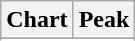<table class="wikitable sortable plainrowheaders" style="text-align: center;">
<tr>
<th scope="col">Chart</th>
<th scope="col">Peak</th>
</tr>
<tr>
</tr>
<tr>
</tr>
</table>
